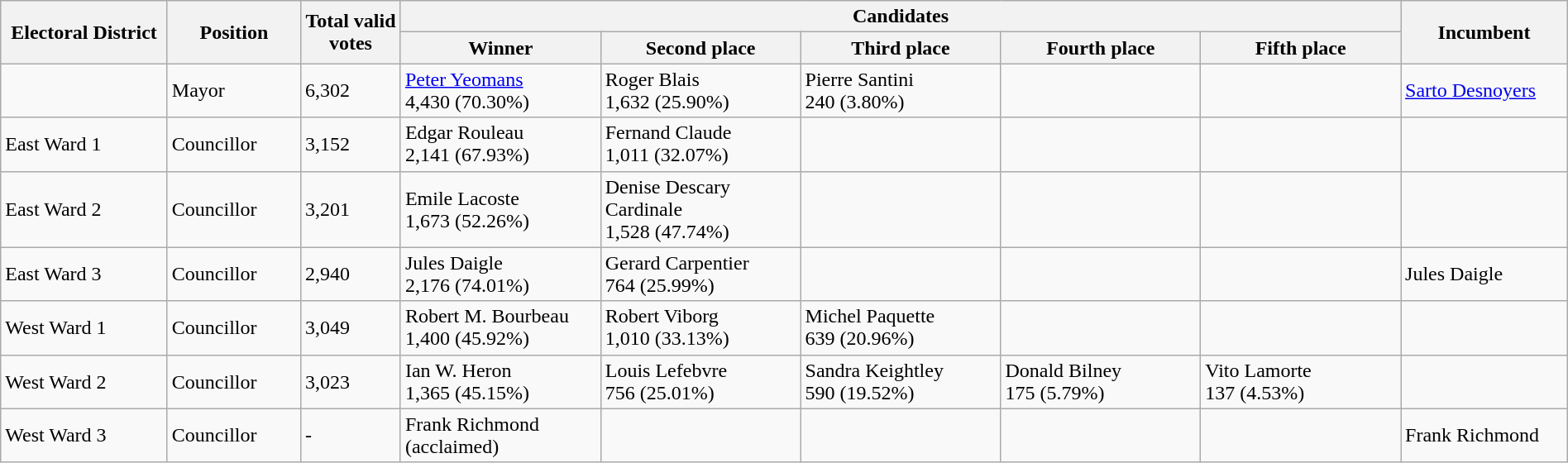<table class="wikitable" width="100%">
<tr>
<th width=10% rowspan=2>Electoral District</th>
<th width=8% rowspan=2>Position</th>
<th width=6% rowspan=2>Total valid votes</th>
<th colspan=5>Candidates</th>
<th width=10% rowspan=2>Incumbent</th>
</tr>
<tr>
<th width=12% >Winner</th>
<th width=12% >Second place</th>
<th width=12% >Third place</th>
<th width=12% >Fourth place</th>
<th width=12% >Fifth place</th>
</tr>
<tr>
<td></td>
<td>Mayor</td>
<td>6,302</td>
<td><a href='#'>Peter Yeomans</a><br>4,430 (70.30%)</td>
<td>Roger Blais<br>1,632 (25.90%)</td>
<td>Pierre Santini<br>240 (3.80%)</td>
<td></td>
<td></td>
<td><a href='#'>Sarto Desnoyers</a></td>
</tr>
<tr>
<td>East Ward 1</td>
<td>Councillor</td>
<td>3,152</td>
<td>Edgar Rouleau<br>2,141 (67.93%)</td>
<td>Fernand Claude<br>1,011 (32.07%)</td>
<td></td>
<td></td>
<td></td>
<td></td>
</tr>
<tr>
<td>East Ward 2</td>
<td>Councillor</td>
<td>3,201</td>
<td>Emile Lacoste<br>1,673 (52.26%)</td>
<td>Denise Descary Cardinale<br>1,528 (47.74%)</td>
<td></td>
<td></td>
<td></td>
<td></td>
</tr>
<tr>
<td>East Ward 3</td>
<td>Councillor</td>
<td>2,940</td>
<td>Jules Daigle<br>2,176 (74.01%)</td>
<td>Gerard Carpentier<br>764 (25.99%)</td>
<td></td>
<td></td>
<td></td>
<td>Jules Daigle</td>
</tr>
<tr>
<td>West Ward 1</td>
<td>Councillor</td>
<td>3,049</td>
<td>Robert M. Bourbeau<br>1,400 (45.92%)</td>
<td>Robert Viborg<br>1,010 (33.13%)</td>
<td>Michel Paquette<br>639 (20.96%)</td>
<td></td>
<td></td>
<td></td>
</tr>
<tr>
<td>West Ward 2</td>
<td>Councillor</td>
<td>3,023</td>
<td>Ian W. Heron<br>1,365 (45.15%)</td>
<td>Louis Lefebvre<br>756 (25.01%)</td>
<td>Sandra Keightley<br>590 (19.52%)</td>
<td>Donald Bilney<br>175 (5.79%)</td>
<td>Vito Lamorte<br>137 (4.53%)</td>
<td></td>
</tr>
<tr>
<td>West Ward 3</td>
<td>Councillor</td>
<td>-</td>
<td>Frank Richmond (acclaimed)</td>
<td></td>
<td></td>
<td></td>
<td></td>
<td>Frank Richmond</td>
</tr>
</table>
